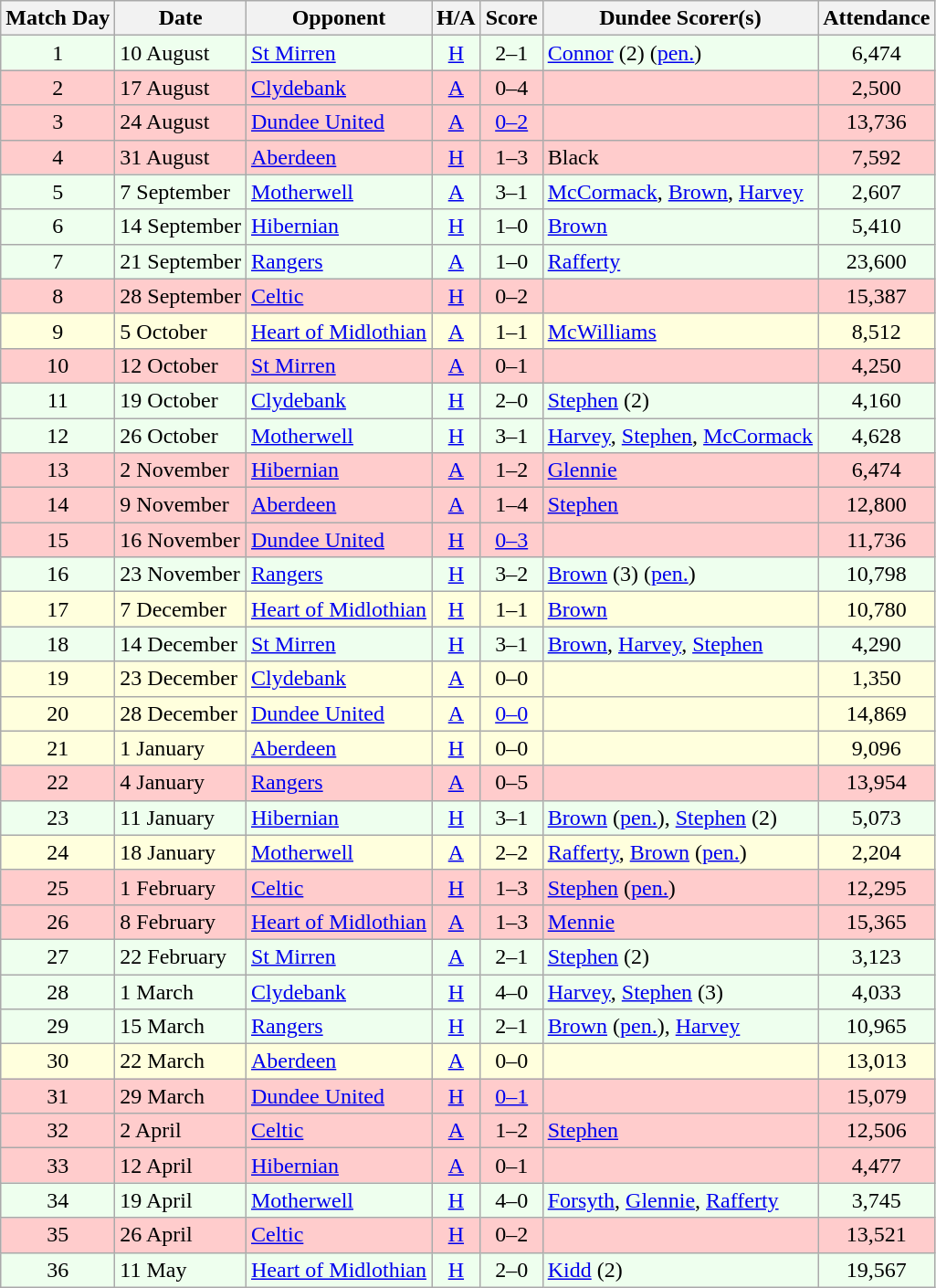<table class="wikitable" style="text-align:center">
<tr>
<th>Match Day</th>
<th>Date</th>
<th>Opponent</th>
<th>H/A</th>
<th>Score</th>
<th>Dundee Scorer(s)</th>
<th>Attendance</th>
</tr>
<tr bgcolor="#EEFFEE">
<td>1</td>
<td align="left">10 August</td>
<td align="left"><a href='#'>St Mirren</a></td>
<td><a href='#'>H</a></td>
<td>2–1</td>
<td align="left"><a href='#'>Connor</a> (2) (<a href='#'>pen.</a>)</td>
<td>6,474</td>
</tr>
<tr bgcolor="#FFCCCC">
<td>2</td>
<td align="left">17 August</td>
<td align="left"><a href='#'>Clydebank</a></td>
<td><a href='#'>A</a></td>
<td>0–4</td>
<td align="left"></td>
<td>2,500</td>
</tr>
<tr bgcolor="#FFCCCC">
<td>3</td>
<td align="left">24 August</td>
<td align="left"><a href='#'>Dundee United</a></td>
<td><a href='#'>A</a></td>
<td><a href='#'>0–2</a></td>
<td align="left"></td>
<td>13,736</td>
</tr>
<tr bgcolor="#FFCCCC">
<td>4</td>
<td align="left">31 August</td>
<td align="left"><a href='#'>Aberdeen</a></td>
<td><a href='#'>H</a></td>
<td>1–3</td>
<td align="left">Black</td>
<td>7,592</td>
</tr>
<tr bgcolor="#EEFFEE">
<td>5</td>
<td align="left">7 September</td>
<td align="left"><a href='#'>Motherwell</a></td>
<td><a href='#'>A</a></td>
<td>3–1</td>
<td align="left"><a href='#'>McCormack</a>, <a href='#'>Brown</a>, <a href='#'>Harvey</a></td>
<td>2,607</td>
</tr>
<tr bgcolor="#EEFFEE">
<td>6</td>
<td align="left">14 September</td>
<td align="left"><a href='#'>Hibernian</a></td>
<td><a href='#'>H</a></td>
<td>1–0</td>
<td align="left"><a href='#'>Brown</a></td>
<td>5,410</td>
</tr>
<tr bgcolor="#EEFFEE">
<td>7</td>
<td align="left">21 September</td>
<td align="left"><a href='#'>Rangers</a></td>
<td><a href='#'>A</a></td>
<td>1–0</td>
<td align="left"><a href='#'>Rafferty</a></td>
<td>23,600</td>
</tr>
<tr bgcolor="#FFCCCC">
<td>8</td>
<td align="left">28 September</td>
<td align="left"><a href='#'>Celtic</a></td>
<td><a href='#'>H</a></td>
<td>0–2</td>
<td align="left"></td>
<td>15,387</td>
</tr>
<tr bgcolor="#FFFFDD">
<td>9</td>
<td align="left">5 October</td>
<td align="left"><a href='#'>Heart of Midlothian</a></td>
<td><a href='#'>A</a></td>
<td>1–1</td>
<td align="left"><a href='#'>McWilliams</a></td>
<td>8,512</td>
</tr>
<tr bgcolor="#FFCCCC">
<td>10</td>
<td align="left">12 October</td>
<td align="left"><a href='#'>St Mirren</a></td>
<td><a href='#'>A</a></td>
<td>0–1</td>
<td align="left"></td>
<td>4,250</td>
</tr>
<tr bgcolor="#EEFFEE">
<td>11</td>
<td align="left">19 October</td>
<td align="left"><a href='#'>Clydebank</a></td>
<td><a href='#'>H</a></td>
<td>2–0</td>
<td align="left"><a href='#'>Stephen</a> (2)</td>
<td>4,160</td>
</tr>
<tr bgcolor="#EEFFEE">
<td>12</td>
<td align="left">26 October</td>
<td align="left"><a href='#'>Motherwell</a></td>
<td><a href='#'>H</a></td>
<td>3–1</td>
<td align="left"><a href='#'>Harvey</a>, <a href='#'>Stephen</a>, <a href='#'>McCormack</a></td>
<td>4,628</td>
</tr>
<tr bgcolor="#FFCCCC">
<td>13</td>
<td align="left">2 November</td>
<td align="left"><a href='#'>Hibernian</a></td>
<td><a href='#'>A</a></td>
<td>1–2</td>
<td align="left"><a href='#'>Glennie</a></td>
<td>6,474</td>
</tr>
<tr bgcolor="#FFCCCC">
<td>14</td>
<td align="left">9 November</td>
<td align="left"><a href='#'>Aberdeen</a></td>
<td><a href='#'>A</a></td>
<td>1–4</td>
<td align="left"><a href='#'>Stephen</a></td>
<td>12,800</td>
</tr>
<tr bgcolor="#FFCCCC">
<td>15</td>
<td align="left">16 November</td>
<td align="left"><a href='#'>Dundee United</a></td>
<td><a href='#'>H</a></td>
<td><a href='#'>0–3</a></td>
<td align="left"></td>
<td>11,736</td>
</tr>
<tr bgcolor="#EEFFEE">
<td>16</td>
<td align="left">23 November</td>
<td align="left"><a href='#'>Rangers</a></td>
<td><a href='#'>H</a></td>
<td>3–2</td>
<td align="left"><a href='#'>Brown</a> (3) (<a href='#'>pen.</a>)</td>
<td>10,798</td>
</tr>
<tr bgcolor="#FFFFDD">
<td>17</td>
<td align="left">7 December</td>
<td align="left"><a href='#'>Heart of Midlothian</a></td>
<td><a href='#'>H</a></td>
<td>1–1</td>
<td align="left"><a href='#'>Brown</a></td>
<td>10,780</td>
</tr>
<tr bgcolor="#EEFFEE">
<td>18</td>
<td align="left">14 December</td>
<td align="left"><a href='#'>St Mirren</a></td>
<td><a href='#'>H</a></td>
<td>3–1</td>
<td align="left"><a href='#'>Brown</a>, <a href='#'>Harvey</a>, <a href='#'>Stephen</a></td>
<td>4,290</td>
</tr>
<tr bgcolor="#FFFFDD">
<td>19</td>
<td align="left">23 December</td>
<td align="left"><a href='#'>Clydebank</a></td>
<td><a href='#'>A</a></td>
<td>0–0</td>
<td align="left"></td>
<td>1,350</td>
</tr>
<tr bgcolor="#FFFFDD">
<td>20</td>
<td align="left">28 December</td>
<td align="left"><a href='#'>Dundee United</a></td>
<td><a href='#'>A</a></td>
<td><a href='#'>0–0</a></td>
<td align="left"></td>
<td>14,869</td>
</tr>
<tr bgcolor="#FFFFDD">
<td>21</td>
<td align="left">1 January</td>
<td align="left"><a href='#'>Aberdeen</a></td>
<td><a href='#'>H</a></td>
<td>0–0</td>
<td align="left"></td>
<td>9,096</td>
</tr>
<tr bgcolor="#FFCCCC">
<td>22</td>
<td align="left">4 January</td>
<td align="left"><a href='#'>Rangers</a></td>
<td><a href='#'>A</a></td>
<td>0–5</td>
<td align="left"></td>
<td>13,954</td>
</tr>
<tr bgcolor="#EEFFEE">
<td>23</td>
<td align="left">11 January</td>
<td align="left"><a href='#'>Hibernian</a></td>
<td><a href='#'>H</a></td>
<td>3–1</td>
<td align="left"><a href='#'>Brown</a> (<a href='#'>pen.</a>), <a href='#'>Stephen</a> (2)</td>
<td>5,073</td>
</tr>
<tr bgcolor="#FFFFDD">
<td>24</td>
<td align="left">18 January</td>
<td align="left"><a href='#'>Motherwell</a></td>
<td><a href='#'>A</a></td>
<td>2–2</td>
<td align="left"><a href='#'>Rafferty</a>, <a href='#'>Brown</a> (<a href='#'>pen.</a>)</td>
<td>2,204</td>
</tr>
<tr bgcolor="#FFCCCC">
<td>25</td>
<td align="left">1 February</td>
<td align="left"><a href='#'>Celtic</a></td>
<td><a href='#'>H</a></td>
<td>1–3</td>
<td align="left"><a href='#'>Stephen</a> (<a href='#'>pen.</a>)</td>
<td>12,295</td>
</tr>
<tr bgcolor="#FFCCCC">
<td>26</td>
<td align="left">8 February</td>
<td align="left"><a href='#'>Heart of Midlothian</a></td>
<td><a href='#'>A</a></td>
<td>1–3</td>
<td align="left"><a href='#'>Mennie</a></td>
<td>15,365</td>
</tr>
<tr bgcolor="#EEFFEE">
<td>27</td>
<td align="left">22 February</td>
<td align="left"><a href='#'>St Mirren</a></td>
<td><a href='#'>A</a></td>
<td>2–1</td>
<td align="left"><a href='#'>Stephen</a> (2)</td>
<td>3,123</td>
</tr>
<tr bgcolor="#EEFFEE">
<td>28</td>
<td align="left">1 March</td>
<td align="left"><a href='#'>Clydebank</a></td>
<td><a href='#'>H</a></td>
<td>4–0</td>
<td align="left"><a href='#'>Harvey</a>, <a href='#'>Stephen</a> (3)</td>
<td>4,033</td>
</tr>
<tr bgcolor="#EEFFEE">
<td>29</td>
<td align="left">15 March</td>
<td align="left"><a href='#'>Rangers</a></td>
<td><a href='#'>H</a></td>
<td>2–1</td>
<td align="left"><a href='#'>Brown</a> (<a href='#'>pen.</a>), <a href='#'>Harvey</a></td>
<td>10,965</td>
</tr>
<tr bgcolor="#FFFFDD">
<td>30</td>
<td align="left">22 March</td>
<td align="left"><a href='#'>Aberdeen</a></td>
<td><a href='#'>A</a></td>
<td>0–0</td>
<td align="left"></td>
<td>13,013</td>
</tr>
<tr bgcolor="#FFCCCC">
<td>31</td>
<td align="left">29 March</td>
<td align="left"><a href='#'>Dundee United</a></td>
<td><a href='#'>H</a></td>
<td><a href='#'>0–1</a></td>
<td align="left"></td>
<td>15,079</td>
</tr>
<tr bgcolor="#FFCCCC">
<td>32</td>
<td align="left">2 April</td>
<td align="left"><a href='#'>Celtic</a></td>
<td><a href='#'>A</a></td>
<td>1–2</td>
<td align="left"><a href='#'>Stephen</a></td>
<td>12,506</td>
</tr>
<tr bgcolor="#FFCCCC">
<td>33</td>
<td align="left">12 April</td>
<td align="left"><a href='#'>Hibernian</a></td>
<td><a href='#'>A</a></td>
<td>0–1</td>
<td align="left"></td>
<td>4,477</td>
</tr>
<tr bgcolor="#EEFFEE">
<td>34</td>
<td align="left">19 April</td>
<td align="left"><a href='#'>Motherwell</a></td>
<td><a href='#'>H</a></td>
<td>4–0</td>
<td align="left"><a href='#'>Forsyth</a>, <a href='#'>Glennie</a>, <a href='#'>Rafferty</a></td>
<td>3,745</td>
</tr>
<tr bgcolor="#FFCCCC">
<td>35</td>
<td align="left">26 April</td>
<td align="left"><a href='#'>Celtic</a></td>
<td><a href='#'>H</a></td>
<td>0–2</td>
<td align="left"></td>
<td>13,521</td>
</tr>
<tr bgcolor="#EEFFEE">
<td>36</td>
<td align="left">11 May</td>
<td align="left"><a href='#'>Heart of Midlothian</a></td>
<td><a href='#'>H</a></td>
<td>2–0</td>
<td align="left"><a href='#'>Kidd</a> (2)</td>
<td>19,567</td>
</tr>
</table>
